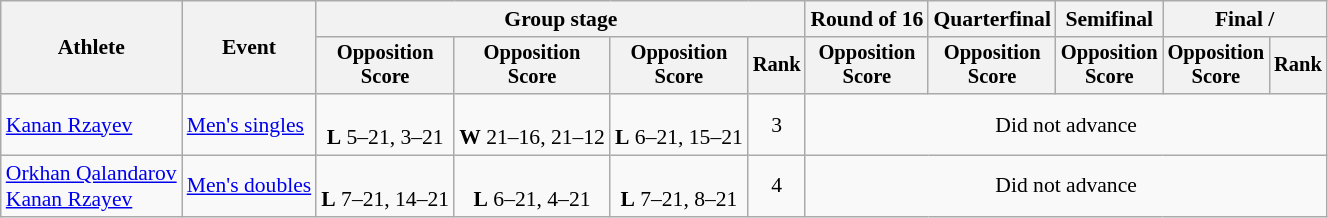<table class=wikitable style="font-size:90%">
<tr>
<th rowspan="2">Athlete</th>
<th rowspan="2">Event</th>
<th colspan="4">Group stage</th>
<th>Round of 16</th>
<th>Quarterfinal</th>
<th>Semifinal</th>
<th colspan=2>Final / </th>
</tr>
<tr style="font-size:95%">
<th>Opposition<br>Score</th>
<th>Opposition<br>Score</th>
<th>Opposition<br>Score</th>
<th>Rank</th>
<th>Opposition<br>Score</th>
<th>Opposition<br>Score</th>
<th>Opposition<br>Score</th>
<th>Opposition<br>Score</th>
<th>Rank</th>
</tr>
<tr align=center>
<td align=left><a href='#'>Kanan Rzayev</a></td>
<td align=left><a href='#'>Men's singles</a></td>
<td align=center><br><strong>L</strong> 5–21, 3–21</td>
<td align=center><br><strong>W</strong> 21–16, 21–12</td>
<td align=center><br><strong>L</strong> 6–21, 15–21</td>
<td>3</td>
<td colspan=5>Did not advance</td>
</tr>
<tr align=center>
<td align=left><a href='#'>Orkhan Qalandarov</a><br><a href='#'>Kanan Rzayev</a></td>
<td align=left><a href='#'>Men's doubles</a></td>
<td><br><strong>L</strong> 7–21, 14–21</td>
<td><br><strong>L</strong> 6–21, 4–21</td>
<td><br><strong>L</strong> 7–21, 8–21</td>
<td>4</td>
<td colspan=5>Did not advance</td>
</tr>
</table>
